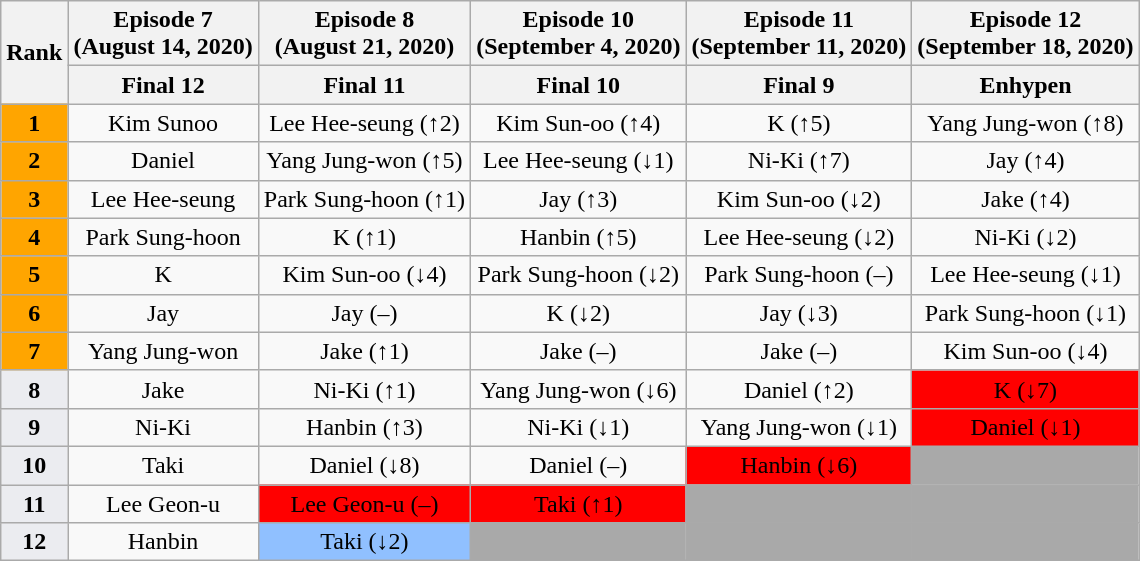<table class="wikitable" style="text-align:center;">
<tr>
<th rowspan="2">Rank</th>
<th>Episode 7<br>(August 14, 2020)</th>
<th>Episode 8<br>(August 21, 2020)</th>
<th>Episode 10<br>(September 4, 2020)</th>
<th>Episode 11<br>(September 11, 2020)</th>
<th>Episode 12<br>(September 18, 2020)</th>
</tr>
<tr>
<th>Final 12</th>
<th>Final 11</th>
<th>Final 10</th>
<th>Final 9</th>
<th>Enhypen</th>
</tr>
<tr>
<td style="background:orange;"><strong>1</strong></td>
<td>Kim Sunoo</td>
<td>Lee Hee-seung (↑2)</td>
<td>Kim Sun-oo (↑4)</td>
<td>K (↑5)</td>
<td>Yang Jung-won (↑8)</td>
</tr>
<tr>
<td style="background:orange;"><strong>2</strong></td>
<td>Daniel</td>
<td>Yang Jung-won (↑5)</td>
<td>Lee Hee-seung (↓1)</td>
<td>Ni-Ki (↑7)</td>
<td>Jay (↑4)</td>
</tr>
<tr>
<td style="background:orange;"><strong>3</strong></td>
<td>Lee Hee-seung</td>
<td>Park Sung-hoon (↑1)</td>
<td>Jay (↑3)</td>
<td>Kim Sun-oo (↓2)</td>
<td>Jake (↑4)</td>
</tr>
<tr>
<td style="background:orange;"><strong>4</strong></td>
<td>Park Sung-hoon</td>
<td>K (↑1)</td>
<td>Hanbin (↑5)</td>
<td>Lee Hee-seung (↓2)</td>
<td>Ni-Ki (↓2)</td>
</tr>
<tr>
<td style="background:orange;"><strong>5</strong></td>
<td>K</td>
<td>Kim Sun-oo (↓4)</td>
<td>Park Sung-hoon (↓2)</td>
<td>Park Sung-hoon (–)</td>
<td>Lee Hee-seung (↓1)</td>
</tr>
<tr>
<td style="background:orange;"><strong>6</strong></td>
<td>Jay</td>
<td>Jay (–)</td>
<td>K (↓2)</td>
<td>Jay (↓3)</td>
<td>Park Sung-hoon (↓1)</td>
</tr>
<tr>
<td style="background:orange;"><strong>7</strong></td>
<td>Yang Jung-won</td>
<td>Jake (↑1)</td>
<td>Jake (–)</td>
<td>Jake (–)</td>
<td>Kim Sun-oo (↓4)</td>
</tr>
<tr>
<td style="background:#EBECF0;"><strong>8</strong></td>
<td>Jake</td>
<td>Ni-Ki (↑1)</td>
<td>Yang Jung-won (↓6)</td>
<td>Daniel (↑2)</td>
<td style="background:red">K (↓7)</td>
</tr>
<tr>
<td style="background:#EBECF0;"><strong>9</strong></td>
<td>Ni-Ki</td>
<td>Hanbin (↑3)</td>
<td>Ni-Ki (↓1)</td>
<td>Yang Jung-won (↓1)</td>
<td style="background:red">Daniel (↓1)</td>
</tr>
<tr>
<td style="background:#EBECF0;"><strong>10</strong></td>
<td>Taki</td>
<td>Daniel (↓8)</td>
<td>Daniel (–)</td>
<td style="background:red">Hanbin (↓6)</td>
<td style="background:darkgray;"></td>
</tr>
<tr>
<td style="background:#EBECF0;"><strong>11</strong></td>
<td>Lee Geon-u</td>
<td style="background:red">Lee Geon-u (–)</td>
<td style="background:red">Taki (↑1)</td>
<td style="background:darkgray;"></td>
<td style="background:darkgray;"></td>
</tr>
<tr>
<td style="background:#EBECF0;"><strong>12</strong></td>
<td>Hanbin</td>
<td style="background:#90C0FF;">Taki (↓2)</td>
<td style="background:darkgray;"></td>
<td style="background:darkgray;"></td>
<td style="background:darkgray;"></td>
</tr>
</table>
